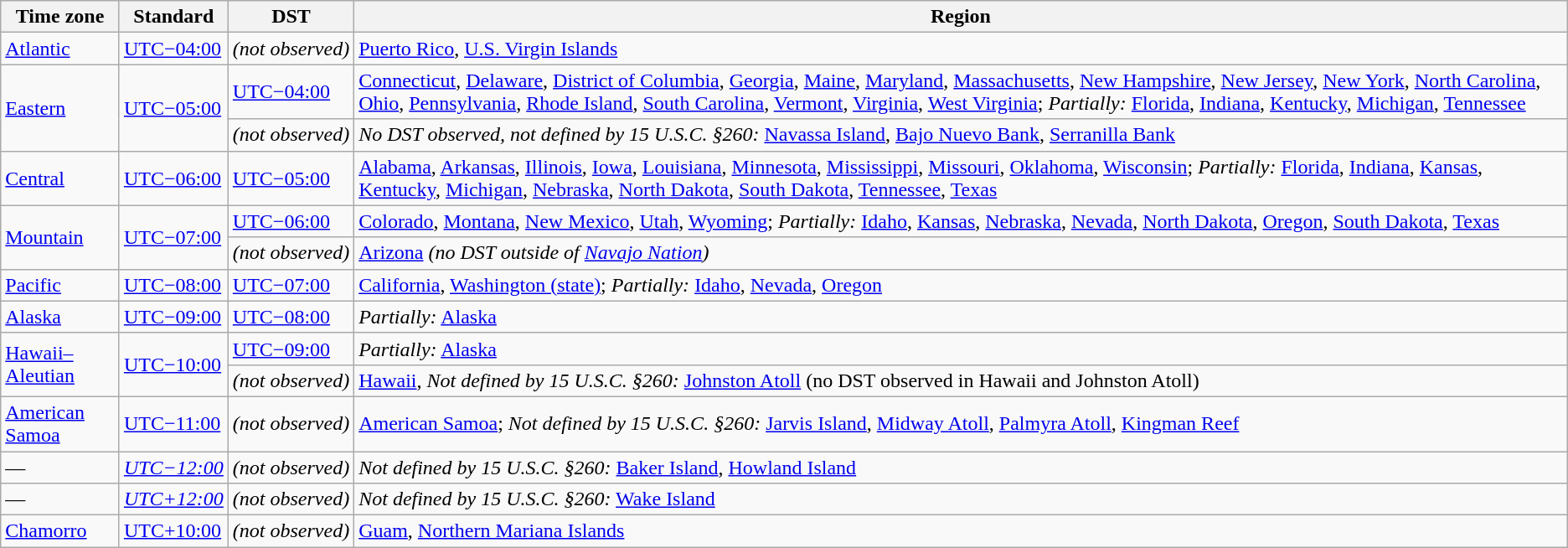<table class="wikitable">
<tr>
<th scope="col">Time zone</th>
<th scope="col">Standard</th>
<th scope="col">DST</th>
<th scope="col">Region</th>
</tr>
<tr>
<td scope="row"><a href='#'>Atlantic</a></td>
<td><a href='#'>UTC−04:00</a></td>
<td><em>(not observed)</em></td>
<td><a href='#'>Puerto Rico</a>, <a href='#'>U.S. Virgin Islands</a></td>
</tr>
<tr>
<td scope="row" rowspan=2><a href='#'>Eastern</a></td>
<td rowspan=2><a href='#'>UTC−05:00</a></td>
<td><a href='#'>UTC−04:00</a></td>
<td><a href='#'>Connecticut</a>, <a href='#'>Delaware</a>, <a href='#'>District of Columbia</a>, <a href='#'>Georgia</a>, <a href='#'>Maine</a>, <a href='#'>Maryland</a>, <a href='#'>Massachusetts</a>, <a href='#'>New Hampshire</a>, <a href='#'>New Jersey</a>, <a href='#'>New York</a>, <a href='#'>North Carolina</a>, <a href='#'>Ohio</a>, <a href='#'>Pennsylvania</a>, <a href='#'>Rhode Island</a>, <a href='#'>South Carolina</a>, <a href='#'>Vermont</a>, <a href='#'>Virginia</a>, <a href='#'>West Virginia</a>; <em>Partially:</em> <a href='#'>Florida</a>, <a href='#'>Indiana</a>, <a href='#'>Kentucky</a>, <a href='#'>Michigan</a>, <a href='#'>Tennessee</a></td>
</tr>
<tr>
<td><em>(not observed)</em></td>
<td><em>No DST observed, not defined by 15 U.S.C. §260:</em> <a href='#'>Navassa Island</a>, <a href='#'>Bajo Nuevo Bank</a>, <a href='#'>Serranilla Bank</a></td>
</tr>
<tr>
<td scope="row"><a href='#'>Central</a></td>
<td><a href='#'>UTC−06:00</a></td>
<td><a href='#'>UTC−05:00</a></td>
<td><a href='#'>Alabama</a>, <a href='#'>Arkansas</a>, <a href='#'>Illinois</a>, <a href='#'>Iowa</a>, <a href='#'>Louisiana</a>, <a href='#'>Minnesota</a>, <a href='#'>Mississippi</a>, <a href='#'>Missouri</a>, <a href='#'>Oklahoma</a>, <a href='#'>Wisconsin</a>; <em>Partially:</em> <a href='#'>Florida</a>, <a href='#'>Indiana</a>, <a href='#'>Kansas</a>, <a href='#'>Kentucky</a>, <a href='#'>Michigan</a>, <a href='#'>Nebraska</a>, <a href='#'>North Dakota</a>, <a href='#'>South Dakota</a>, <a href='#'>Tennessee</a>, <a href='#'>Texas</a></td>
</tr>
<tr>
<td scope="row" rowspan=2><a href='#'>Mountain</a></td>
<td rowspan=2><a href='#'>UTC−07:00</a></td>
<td><a href='#'>UTC−06:00</a></td>
<td><a href='#'>Colorado</a>, <a href='#'>Montana</a>, <a href='#'>New Mexico</a>, <a href='#'>Utah</a>, <a href='#'>Wyoming</a>; <em>Partially:</em> <a href='#'>Idaho</a>, <a href='#'>Kansas</a>, <a href='#'>Nebraska</a>, <a href='#'>Nevada</a>, <a href='#'>North Dakota</a>, <a href='#'>Oregon</a>, <a href='#'>South Dakota</a>, <a href='#'>Texas</a></td>
</tr>
<tr>
<td><em>(not observed)</em></td>
<td><a href='#'>Arizona</a> <em>(no DST outside of <a href='#'>Navajo Nation</a>)</em></td>
</tr>
<tr>
<td scope="row"><a href='#'>Pacific</a></td>
<td><a href='#'>UTC−08:00</a></td>
<td><a href='#'>UTC−07:00</a></td>
<td><a href='#'>California</a>, <a href='#'>Washington (state)</a>; <em>Partially:</em> <a href='#'>Idaho</a>, <a href='#'>Nevada</a>, <a href='#'>Oregon</a></td>
</tr>
<tr>
<td scope="row"><a href='#'>Alaska</a></td>
<td><a href='#'>UTC−09:00</a></td>
<td><a href='#'>UTC−08:00</a></td>
<td><em>Partially:</em> <a href='#'>Alaska</a></td>
</tr>
<tr>
<td scope="row" rowspan=2><a href='#'>Hawaii–Aleutian</a></td>
<td rowspan=2><a href='#'>UTC−10:00</a></td>
<td><a href='#'>UTC−09:00</a></td>
<td><em>Partially:</em> <a href='#'>Alaska</a></td>
</tr>
<tr>
<td><em>(not observed)</em></td>
<td><a href='#'>Hawaii</a>, <em>Not defined by 15 U.S.C. §260:</em> <a href='#'>Johnston Atoll</a> (no DST observed in Hawaii and Johnston Atoll)</td>
</tr>
<tr>
<td scope="row"><a href='#'>American Samoa</a></td>
<td><a href='#'>UTC−11:00</a></td>
<td><em>(not observed)</em></td>
<td><a href='#'>American Samoa</a>; <em>Not defined by 15 U.S.C. §260:</em> <a href='#'>Jarvis Island</a>, <a href='#'>Midway Atoll</a>, <a href='#'>Palmyra Atoll</a>, <a href='#'>Kingman Reef</a></td>
</tr>
<tr>
<td>—</td>
<td><em><a href='#'>UTC−12:00</a></em></td>
<td><em>(not observed)</em></td>
<td><em>Not defined by 15 U.S.C. §260:</em> <a href='#'>Baker Island</a>, <a href='#'>Howland Island</a></td>
</tr>
<tr>
<td>—</td>
<td><em><a href='#'>UTC+12:00</a></em></td>
<td><em>(not observed)</em></td>
<td><em>Not defined by 15 U.S.C. §260:</em> <a href='#'>Wake Island</a></td>
</tr>
<tr>
<td scope="row"><a href='#'>Chamorro</a></td>
<td><a href='#'>UTC+10:00</a></td>
<td><em>(not observed)</em></td>
<td><a href='#'>Guam</a>, <a href='#'>Northern Mariana Islands</a></td>
</tr>
</table>
